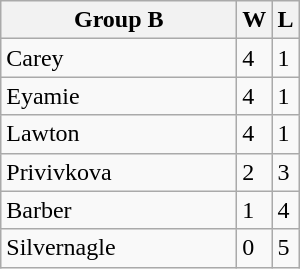<table class="wikitable">
<tr>
<th width=150>Group B</th>
<th>W</th>
<th>L</th>
</tr>
<tr>
<td> Carey</td>
<td>4</td>
<td>1</td>
</tr>
<tr>
<td> Eyamie</td>
<td>4</td>
<td>1</td>
</tr>
<tr>
<td> Lawton</td>
<td>4</td>
<td>1</td>
</tr>
<tr>
<td> Privivkova</td>
<td>2</td>
<td>3</td>
</tr>
<tr>
<td> Barber</td>
<td>1</td>
<td>4</td>
</tr>
<tr>
<td> Silvernagle</td>
<td>0</td>
<td>5</td>
</tr>
</table>
